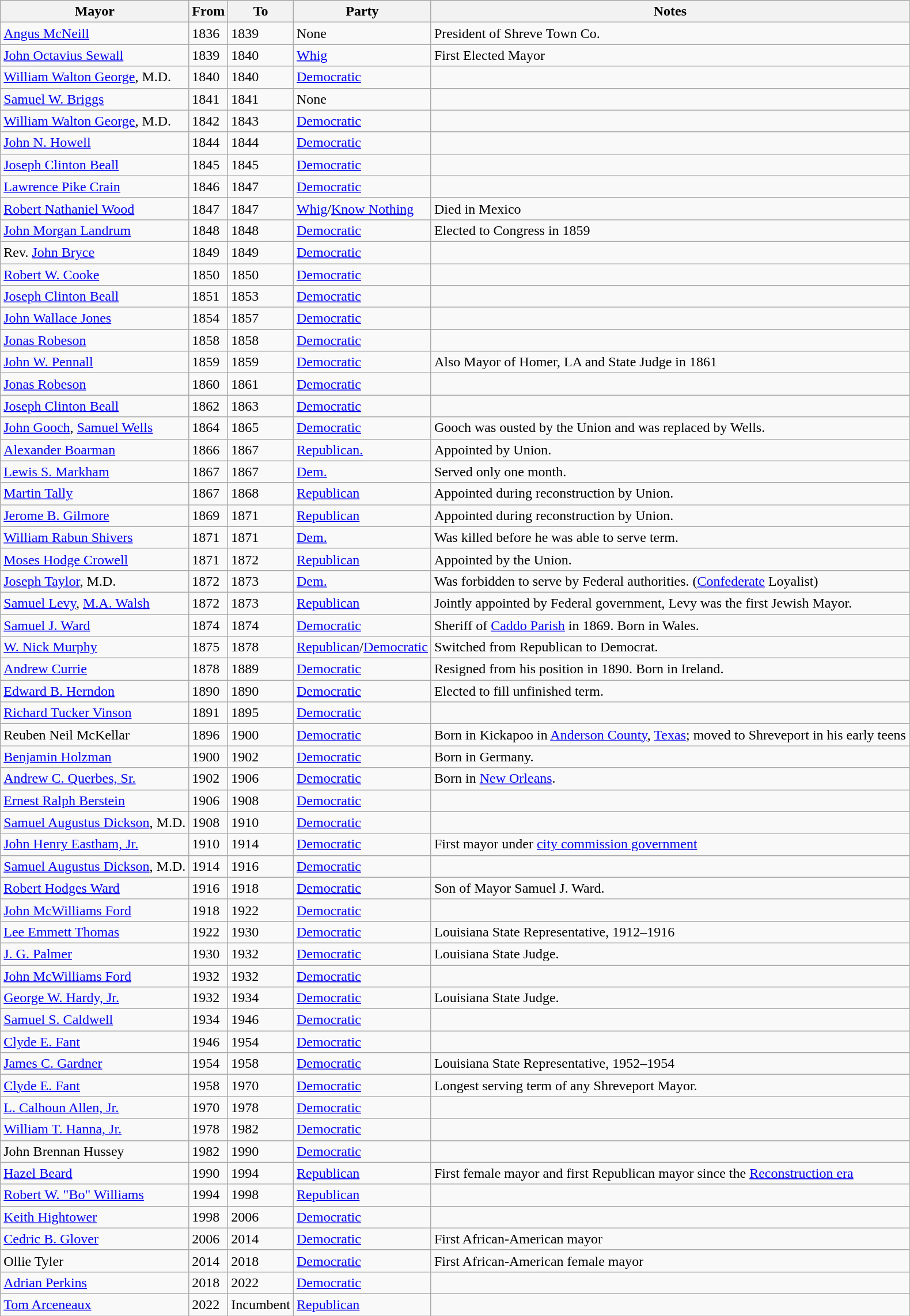<table class="wikitable">
<tr>
<th>Mayor</th>
<th>From</th>
<th>To</th>
<th>Party</th>
<th>Notes</th>
</tr>
<tr>
<td><a href='#'>Angus McNeill</a></td>
<td>1836</td>
<td>1839</td>
<td>None</td>
<td>President of Shreve Town Co.</td>
</tr>
<tr>
<td><a href='#'>John Octavius Sewall</a></td>
<td>1839</td>
<td>1840</td>
<td><a href='#'>Whig</a></td>
<td>First Elected Mayor</td>
</tr>
<tr>
<td><a href='#'>William Walton George</a>, M.D.</td>
<td>1840</td>
<td>1840</td>
<td><a href='#'>Democratic</a></td>
<td></td>
</tr>
<tr>
<td><a href='#'>Samuel W. Briggs</a></td>
<td>1841</td>
<td>1841</td>
<td>None</td>
<td></td>
</tr>
<tr>
<td><a href='#'>William Walton George</a>, M.D.</td>
<td>1842</td>
<td>1843</td>
<td><a href='#'>Democratic</a></td>
<td></td>
</tr>
<tr>
<td><a href='#'>John N. Howell</a></td>
<td>1844</td>
<td>1844</td>
<td><a href='#'>Democratic</a></td>
<td></td>
</tr>
<tr>
<td><a href='#'>Joseph Clinton Beall</a></td>
<td>1845</td>
<td>1845</td>
<td><a href='#'>Democratic</a></td>
<td></td>
</tr>
<tr>
<td><a href='#'>Lawrence Pike Crain</a></td>
<td>1846</td>
<td>1847</td>
<td><a href='#'>Democratic</a></td>
<td></td>
</tr>
<tr>
<td><a href='#'>Robert Nathaniel Wood</a></td>
<td>1847</td>
<td>1847</td>
<td><a href='#'>Whig</a>/<a href='#'>Know Nothing</a></td>
<td>Died in Mexico</td>
</tr>
<tr>
<td><a href='#'>John Morgan Landrum</a></td>
<td>1848</td>
<td>1848</td>
<td><a href='#'>Democratic</a></td>
<td>Elected to Congress in 1859</td>
</tr>
<tr>
<td>Rev. <a href='#'>John Bryce</a></td>
<td>1849</td>
<td>1849</td>
<td><a href='#'>Democratic</a></td>
<td></td>
</tr>
<tr>
<td><a href='#'>Robert W. Cooke</a></td>
<td>1850</td>
<td>1850</td>
<td><a href='#'>Democratic</a></td>
<td></td>
</tr>
<tr>
<td><a href='#'>Joseph Clinton Beall</a></td>
<td>1851</td>
<td>1853</td>
<td><a href='#'>Democratic</a></td>
<td></td>
</tr>
<tr>
<td><a href='#'>John Wallace Jones</a></td>
<td>1854</td>
<td>1857</td>
<td><a href='#'>Democratic</a></td>
<td></td>
</tr>
<tr>
<td><a href='#'>Jonas Robeson</a></td>
<td>1858</td>
<td>1858</td>
<td><a href='#'>Democratic</a></td>
<td></td>
</tr>
<tr>
<td><a href='#'>John W. Pennall</a></td>
<td>1859</td>
<td>1859</td>
<td><a href='#'>Democratic</a></td>
<td>Also Mayor of Homer, LA and State Judge in 1861</td>
</tr>
<tr>
<td><a href='#'>Jonas Robeson</a></td>
<td>1860</td>
<td>1861</td>
<td><a href='#'>Democratic</a></td>
<td></td>
</tr>
<tr>
<td><a href='#'>Joseph Clinton Beall</a></td>
<td>1862</td>
<td>1863</td>
<td><a href='#'>Democratic</a></td>
<td></td>
</tr>
<tr>
<td><a href='#'>John Gooch</a>, <a href='#'>Samuel Wells</a></td>
<td>1864</td>
<td>1865</td>
<td><a href='#'>Democratic</a></td>
<td>Gooch was ousted by the Union and was replaced by Wells.</td>
</tr>
<tr>
<td><a href='#'>Alexander Boarman</a></td>
<td>1866</td>
<td>1867</td>
<td><a href='#'>Republican.</a></td>
<td>Appointed by Union.</td>
</tr>
<tr>
<td><a href='#'>Lewis S. Markham</a></td>
<td>1867</td>
<td>1867</td>
<td><a href='#'>Dem.</a></td>
<td>Served only one month.</td>
</tr>
<tr>
<td><a href='#'>Martin Tally</a></td>
<td>1867</td>
<td>1868</td>
<td><a href='#'>Republican</a></td>
<td>Appointed during reconstruction by Union.</td>
</tr>
<tr>
<td><a href='#'>Jerome B. Gilmore</a></td>
<td>1869</td>
<td>1871</td>
<td><a href='#'>Republican</a></td>
<td>Appointed during reconstruction by Union.</td>
</tr>
<tr>
<td><a href='#'>William Rabun Shivers</a></td>
<td>1871</td>
<td>1871</td>
<td><a href='#'>Dem.</a></td>
<td>Was killed before he was able to serve term.</td>
</tr>
<tr>
<td><a href='#'>Moses Hodge Crowell</a></td>
<td>1871</td>
<td>1872</td>
<td><a href='#'>Republican</a></td>
<td>Appointed by the Union.</td>
</tr>
<tr>
<td><a href='#'>Joseph Taylor</a>, M.D.</td>
<td>1872</td>
<td>1873</td>
<td><a href='#'>Dem.</a></td>
<td>Was forbidden to serve by Federal authorities. (<a href='#'>Confederate</a> Loyalist)</td>
</tr>
<tr>
<td><a href='#'>Samuel Levy</a>, <a href='#'>M.A. Walsh</a></td>
<td>1872</td>
<td>1873</td>
<td><a href='#'>Republican</a></td>
<td>Jointly appointed by Federal government, Levy was the first Jewish Mayor.</td>
</tr>
<tr>
<td><a href='#'>Samuel J. Ward</a></td>
<td>1874</td>
<td>1874</td>
<td><a href='#'>Democratic</a></td>
<td>Sheriff of <a href='#'>Caddo Parish</a> in 1869. Born in Wales.</td>
</tr>
<tr>
<td><a href='#'>W. Nick Murphy</a></td>
<td>1875</td>
<td>1878</td>
<td><a href='#'>Republican</a>/<a href='#'>Democratic</a></td>
<td>Switched from Republican to Democrat.</td>
</tr>
<tr>
<td><a href='#'>Andrew Currie</a></td>
<td>1878</td>
<td>1889</td>
<td><a href='#'>Democratic</a></td>
<td>Resigned from his position in 1890.  Born in Ireland.</td>
</tr>
<tr>
<td><a href='#'>Edward B. Herndon</a></td>
<td>1890</td>
<td>1890</td>
<td><a href='#'>Democratic</a></td>
<td>Elected to fill unfinished term.</td>
</tr>
<tr>
<td><a href='#'>Richard Tucker Vinson</a></td>
<td>1891</td>
<td>1895</td>
<td><a href='#'>Democratic</a></td>
<td></td>
</tr>
<tr>
<td>Reuben Neil McKellar</td>
<td>1896</td>
<td>1900</td>
<td><a href='#'>Democratic</a></td>
<td>Born in Kickapoo in <a href='#'>Anderson County</a>, <a href='#'>Texas</a>; moved to Shreveport in his early teens</td>
</tr>
<tr>
<td><a href='#'>Benjamin Holzman</a></td>
<td>1900</td>
<td>1902</td>
<td><a href='#'>Democratic</a></td>
<td>Born in Germany.</td>
</tr>
<tr>
<td><a href='#'>Andrew C. Querbes, Sr.</a></td>
<td>1902</td>
<td>1906</td>
<td><a href='#'>Democratic</a></td>
<td>Born in <a href='#'>New Orleans</a>.</td>
</tr>
<tr>
<td><a href='#'>Ernest Ralph Berstein</a></td>
<td>1906</td>
<td>1908</td>
<td><a href='#'>Democratic</a></td>
<td></td>
</tr>
<tr>
<td><a href='#'>Samuel Augustus Dickson</a>, M.D.</td>
<td>1908</td>
<td>1910</td>
<td><a href='#'>Democratic</a></td>
<td></td>
</tr>
<tr>
<td><a href='#'>John Henry Eastham, Jr.</a></td>
<td>1910</td>
<td>1914</td>
<td><a href='#'>Democratic</a></td>
<td>First mayor under <a href='#'>city commission government</a></td>
</tr>
<tr>
<td><a href='#'>Samuel Augustus Dickson</a>, M.D.</td>
<td>1914</td>
<td>1916</td>
<td><a href='#'>Democratic</a></td>
<td></td>
</tr>
<tr>
<td><a href='#'>Robert Hodges Ward</a></td>
<td>1916</td>
<td>1918</td>
<td><a href='#'>Democratic</a></td>
<td>Son of Mayor Samuel J. Ward.</td>
</tr>
<tr>
<td><a href='#'>John McWilliams Ford</a></td>
<td>1918</td>
<td>1922</td>
<td><a href='#'>Democratic</a></td>
<td></td>
</tr>
<tr>
<td><a href='#'>Lee Emmett Thomas</a></td>
<td>1922</td>
<td>1930</td>
<td><a href='#'>Democratic</a></td>
<td>Louisiana State Representative, 1912–1916</td>
</tr>
<tr>
<td><a href='#'>J. G. Palmer</a></td>
<td>1930</td>
<td>1932</td>
<td><a href='#'>Democratic</a></td>
<td>Louisiana State Judge.</td>
</tr>
<tr>
<td><a href='#'>John McWilliams Ford</a></td>
<td>1932</td>
<td>1932</td>
<td><a href='#'>Democratic</a></td>
<td></td>
</tr>
<tr>
<td><a href='#'>George W. Hardy, Jr.</a></td>
<td>1932</td>
<td>1934</td>
<td><a href='#'>Democratic</a></td>
<td>Louisiana State Judge.</td>
</tr>
<tr>
<td><a href='#'>Samuel S. Caldwell</a></td>
<td>1934</td>
<td>1946</td>
<td><a href='#'>Democratic</a></td>
<td></td>
</tr>
<tr>
<td><a href='#'>Clyde E. Fant</a></td>
<td>1946</td>
<td>1954</td>
<td><a href='#'>Democratic</a></td>
<td></td>
</tr>
<tr>
<td><a href='#'>James C. Gardner</a></td>
<td>1954</td>
<td>1958</td>
<td><a href='#'>Democratic</a></td>
<td>Louisiana State Representative, 1952–1954</td>
</tr>
<tr>
<td><a href='#'>Clyde E. Fant</a></td>
<td>1958</td>
<td>1970</td>
<td><a href='#'>Democratic</a></td>
<td>Longest serving term of any Shreveport Mayor.</td>
</tr>
<tr>
<td><a href='#'>L. Calhoun Allen, Jr.</a></td>
<td>1970</td>
<td>1978</td>
<td><a href='#'>Democratic</a></td>
<td></td>
</tr>
<tr>
<td><a href='#'>William T. Hanna, Jr.</a></td>
<td>1978</td>
<td>1982</td>
<td><a href='#'>Democratic</a></td>
<td></td>
</tr>
<tr>
<td>John Brennan Hussey</td>
<td>1982</td>
<td>1990</td>
<td><a href='#'>Democratic</a></td>
<td></td>
</tr>
<tr>
<td><a href='#'>Hazel Beard</a></td>
<td>1990</td>
<td>1994</td>
<td><a href='#'>Republican</a></td>
<td>First female mayor and first Republican mayor since the <a href='#'>Reconstruction era</a></td>
</tr>
<tr>
<td><a href='#'>Robert W. "Bo" Williams</a></td>
<td>1994</td>
<td>1998</td>
<td><a href='#'>Republican</a></td>
<td></td>
</tr>
<tr>
<td><a href='#'>Keith Hightower</a></td>
<td>1998</td>
<td>2006</td>
<td><a href='#'>Democratic</a></td>
<td></td>
</tr>
<tr>
<td><a href='#'>Cedric B. Glover</a></td>
<td>2006</td>
<td>2014</td>
<td><a href='#'>Democratic</a></td>
<td>First African-American mayor</td>
</tr>
<tr>
<td>Ollie Tyler</td>
<td>2014</td>
<td>2018</td>
<td><a href='#'>Democratic</a></td>
<td>First African-American female mayor</td>
</tr>
<tr>
<td><a href='#'>Adrian Perkins</a></td>
<td>2018</td>
<td>2022</td>
<td><a href='#'>Democratic</a></td>
<td></td>
</tr>
<tr>
<td><a href='#'>Tom Arceneaux</a></td>
<td>2022</td>
<td>Incumbent</td>
<td><a href='#'>Republican</a></td>
<td></td>
</tr>
</table>
